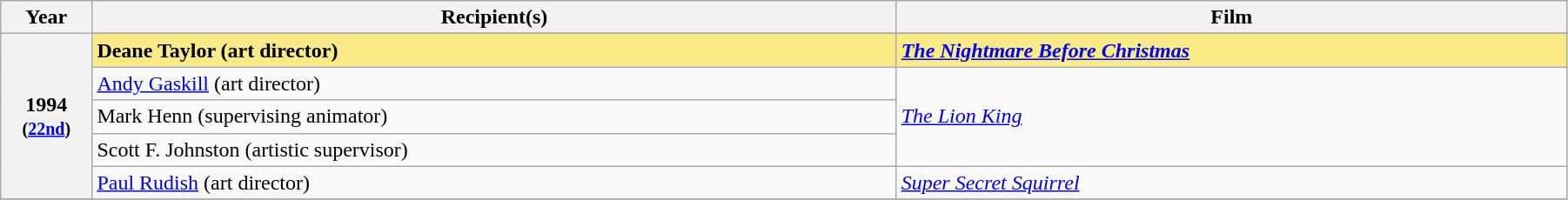<table class="wikitable" style="width:95%;">
<tr>
<th style="width:3%;">Year</th>
<th style="width:30%;">Recipient(s)</th>
<th style="width:25%;">Film</th>
</tr>
<tr>
<th rowspan="6" style="text-align:center;">1994 <br><small>(<a href='#'>22nd</a>)</small><br></th>
</tr>
<tr>
<td style="background:#FAEB86;"><strong>Deane Taylor (art director)</strong></td>
<td style="background:#FAEB86;"><strong><em><a href='#'>The Nightmare Before Christmas</a></em></strong></td>
</tr>
<tr>
<td><a href='#'>Andy Gaskill</a> (art director)</td>
<td rowspan="3"><em><a href='#'>The Lion King</a></em></td>
</tr>
<tr>
<td>Mark Henn (supervising animator)</td>
</tr>
<tr>
<td>Scott F. Johnston (artistic supervisor)</td>
</tr>
<tr>
<td><a href='#'>Paul Rudish</a> (art director)</td>
<td><em><a href='#'>Super Secret Squirrel</a></em></td>
</tr>
<tr>
</tr>
</table>
